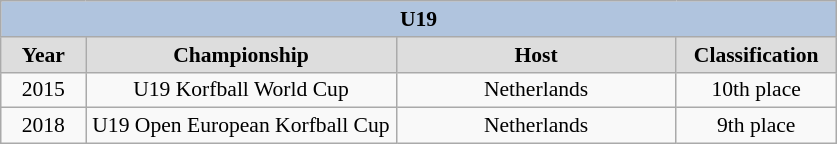<table class="wikitable" style=font-size:90%>
<tr align=center style="background:#B0C4DE;">
<td colspan=4><strong>U19</strong></td>
</tr>
<tr align=center bgcolor="#dddddd">
<td width=50><strong>Year</strong></td>
<td width=200><strong>Championship</strong></td>
<td width=180><strong>Host</strong></td>
<td width=100><strong>Classification</strong></td>
</tr>
<tr align=center>
<td>2015</td>
<td>U19 Korfball World Cup</td>
<td>Netherlands</td>
<td align="center">10th place</td>
</tr>
<tr align=center>
<td>2018</td>
<td>U19 Open European Korfball Cup</td>
<td>Netherlands</td>
<td align="center">9th place</td>
</tr>
</table>
